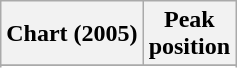<table class="wikitable sortable plainrowheaders" style="text-align:center">
<tr>
<th scope="col">Chart (2005)</th>
<th scope="col">Peak<br>position</th>
</tr>
<tr>
</tr>
<tr>
</tr>
<tr>
</tr>
</table>
